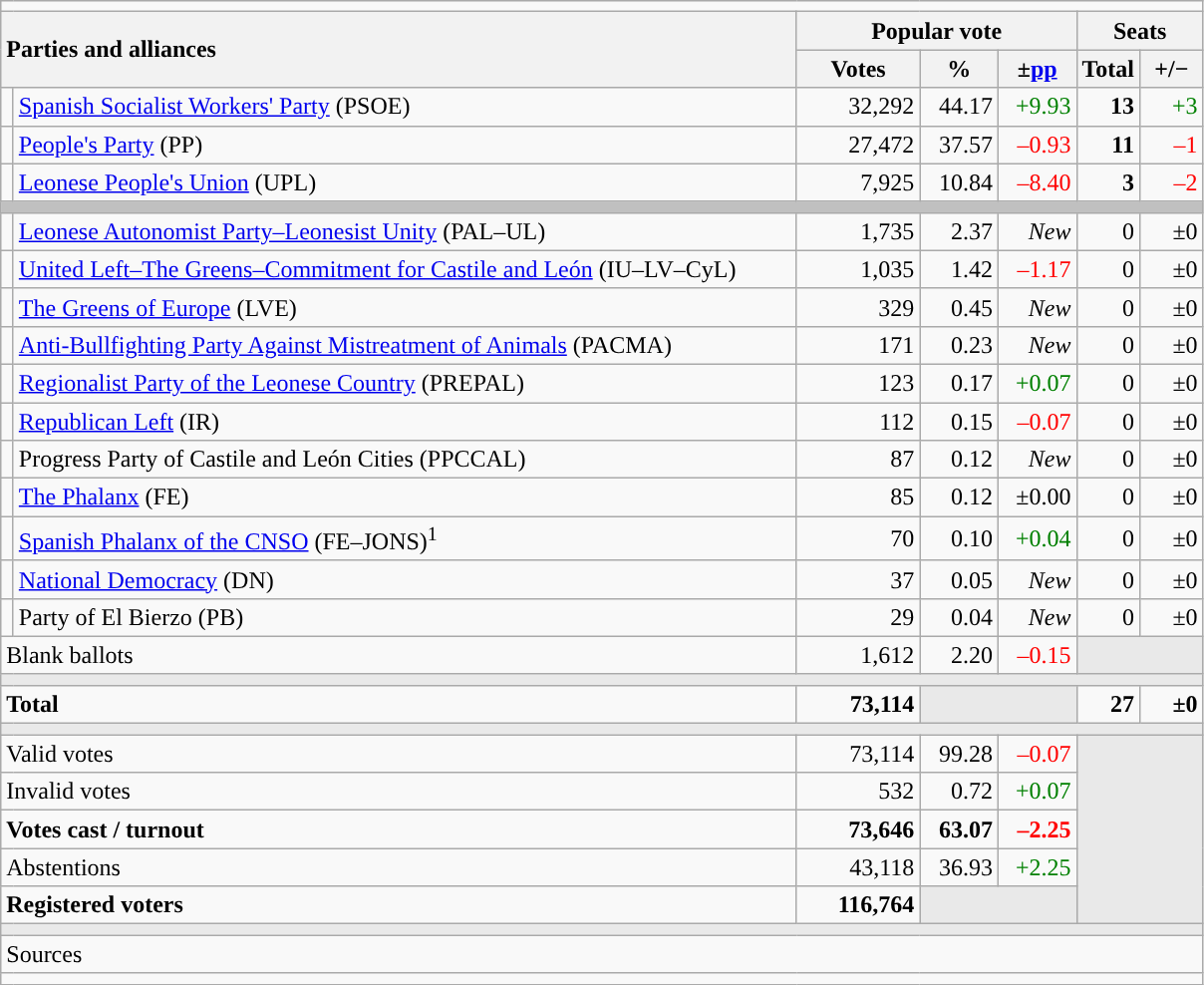<table class="wikitable" style="text-align:right;">
<tr>
<td colspan="7"></td>
</tr>
<tr>
<th style="text-align:left;" rowspan="2" colspan="2" width="525">Parties and alliances</th>
<th colspan="3">Popular vote</th>
<th colspan="2">Seats</th>
</tr>
<tr>
<th width="75">Votes</th>
<th width="45">%</th>
<th width="45">±<a href='#'>pp</a></th>
<th width="35">Total</th>
<th width="35">+/−</th>
</tr>
<tr>
<td width="1" style="color:inherit;background:"></td>
<td align="left"><a href='#'>Spanish Socialist Workers' Party</a> (PSOE)</td>
<td>32,292</td>
<td>44.17</td>
<td style="color:green;">+9.93</td>
<td><strong>13</strong></td>
<td style="color:green;">+3</td>
</tr>
<tr>
<td style="color:inherit;background:"></td>
<td align="left"><a href='#'>People's Party</a> (PP)</td>
<td>27,472</td>
<td>37.57</td>
<td style="color:red;">–0.93</td>
<td><strong>11</strong></td>
<td style="color:red;">–1</td>
</tr>
<tr>
<td style="color:inherit;background:"></td>
<td align="left"><a href='#'>Leonese People's Union</a> (UPL)</td>
<td>7,925</td>
<td>10.84</td>
<td style="color:red;">–8.40</td>
<td><strong>3</strong></td>
<td style="color:red;">–2</td>
</tr>
<tr>
<td colspan="7" bgcolor="#C0C0C0"></td>
</tr>
<tr>
<td style="color:inherit;background:"></td>
<td align="left"><a href='#'>Leonese Autonomist Party–Leonesist Unity</a> (PAL–UL)</td>
<td>1,735</td>
<td>2.37</td>
<td><em>New</em></td>
<td>0</td>
<td>±0</td>
</tr>
<tr>
<td style="color:inherit;background:"></td>
<td align="left"><a href='#'>United Left–The Greens–Commitment for Castile and León</a> (IU–LV–CyL)</td>
<td>1,035</td>
<td>1.42</td>
<td style="color:red;">–1.17</td>
<td>0</td>
<td>±0</td>
</tr>
<tr>
<td style="color:inherit;background:"></td>
<td align="left"><a href='#'>The Greens of Europe</a> (LVE)</td>
<td>329</td>
<td>0.45</td>
<td><em>New</em></td>
<td>0</td>
<td>±0</td>
</tr>
<tr>
<td style="color:inherit;background:"></td>
<td align="left"><a href='#'>Anti-Bullfighting Party Against Mistreatment of Animals</a> (PACMA)</td>
<td>171</td>
<td>0.23</td>
<td><em>New</em></td>
<td>0</td>
<td>±0</td>
</tr>
<tr>
<td style="color:inherit;background:"></td>
<td align="left"><a href='#'>Regionalist Party of the Leonese Country</a> (PREPAL)</td>
<td>123</td>
<td>0.17</td>
<td style="color:green;">+0.07</td>
<td>0</td>
<td>±0</td>
</tr>
<tr>
<td style="color:inherit;background:"></td>
<td align="left"><a href='#'>Republican Left</a> (IR)</td>
<td>112</td>
<td>0.15</td>
<td style="color:red;">–0.07</td>
<td>0</td>
<td>±0</td>
</tr>
<tr>
<td style="color:inherit;background:"></td>
<td align="left">Progress Party of Castile and León Cities (PPCCAL)</td>
<td>87</td>
<td>0.12</td>
<td><em>New</em></td>
<td>0</td>
<td>±0</td>
</tr>
<tr>
<td style="color:inherit;background:"></td>
<td align="left"><a href='#'>The Phalanx</a> (FE)</td>
<td>85</td>
<td>0.12</td>
<td>±0.00</td>
<td>0</td>
<td>±0</td>
</tr>
<tr>
<td style="color:inherit;background:"></td>
<td align="left"><a href='#'>Spanish Phalanx of the CNSO</a> (FE–JONS)<sup>1</sup></td>
<td>70</td>
<td>0.10</td>
<td style="color:green;">+0.04</td>
<td>0</td>
<td>±0</td>
</tr>
<tr>
<td style="color:inherit;background:"></td>
<td align="left"><a href='#'>National Democracy</a> (DN)</td>
<td>37</td>
<td>0.05</td>
<td><em>New</em></td>
<td>0</td>
<td>±0</td>
</tr>
<tr>
<td style="color:inherit;background:"></td>
<td align="left">Party of El Bierzo (PB)</td>
<td>29</td>
<td>0.04</td>
<td><em>New</em></td>
<td>0</td>
<td>±0</td>
</tr>
<tr>
<td align="left" colspan="2">Blank ballots</td>
<td>1,612</td>
<td>2.20</td>
<td style="color:red;">–0.15</td>
<td bgcolor="#E9E9E9" colspan="2"></td>
</tr>
<tr>
<td colspan="7" bgcolor="#E9E9E9"></td>
</tr>
<tr style="font-weight:bold;">
<td align="left" colspan="2">Total</td>
<td>73,114</td>
<td bgcolor="#E9E9E9" colspan="2"></td>
<td>27</td>
<td>±0</td>
</tr>
<tr>
<td colspan="7" bgcolor="#E9E9E9"></td>
</tr>
<tr>
<td align="left" colspan="2">Valid votes</td>
<td>73,114</td>
<td>99.28</td>
<td style="color:red;">–0.07</td>
<td bgcolor="#E9E9E9" colspan="2" rowspan="5"></td>
</tr>
<tr>
<td align="left" colspan="2">Invalid votes</td>
<td>532</td>
<td>0.72</td>
<td style="color:green;">+0.07</td>
</tr>
<tr style="font-weight:bold;">
<td align="left" colspan="2">Votes cast / turnout</td>
<td>73,646</td>
<td>63.07</td>
<td style="color:red;">–2.25</td>
</tr>
<tr>
<td align="left" colspan="2">Abstentions</td>
<td>43,118</td>
<td>36.93</td>
<td style="color:green;">+2.25</td>
</tr>
<tr style="font-weight:bold;">
<td align="left" colspan="2">Registered voters</td>
<td>116,764</td>
<td bgcolor="#E9E9E9" colspan="2"></td>
</tr>
<tr>
<td colspan="7" bgcolor="#E9E9E9"></td>
</tr>
<tr>
<td align="left" colspan="7">Sources</td>
</tr>
<tr>
<td colspan="7" style="text-align:left; max-width:790px;"></td>
</tr>
</table>
